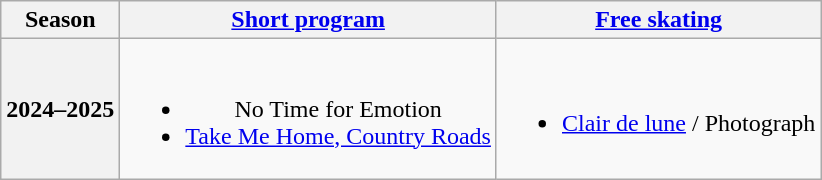<table class="wikitable" style="text-align:center">
<tr>
<th>Season</th>
<th><a href='#'>Short program</a></th>
<th><a href='#'>Free skating</a></th>
</tr>
<tr>
<th>2024–2025</th>
<td><br><ul><li>No Time for Emotion <br> </li><li><a href='#'>Take Me Home, Country Roads</a> <br> </li></ul></td>
<td><br><ul><li><a href='#'>Clair de lune</a> / Photograph<br> </li></ul></td>
</tr>
</table>
